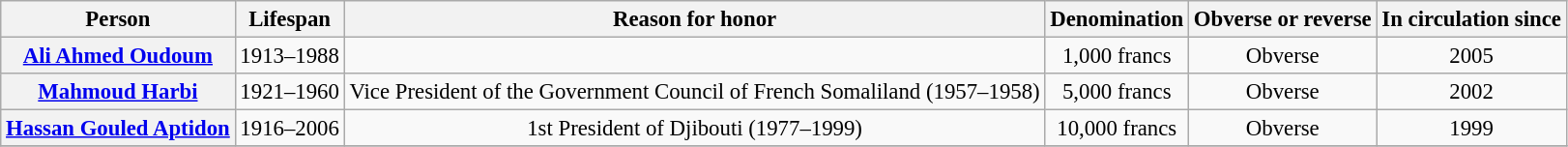<table class="wikitable" style="font-size: 95%; text-align:center;">
<tr>
<th>Person</th>
<th>Lifespan</th>
<th>Reason for honor</th>
<th>Denomination</th>
<th>Obverse or reverse</th>
<th>In circulation since</th>
</tr>
<tr>
<th><a href='#'>Ali Ahmed Oudoum</a></th>
<td>1913–1988</td>
<td></td>
<td>1,000 francs</td>
<td>Obverse</td>
<td>2005</td>
</tr>
<tr>
<th><a href='#'>Mahmoud Harbi</a></th>
<td>1921–1960</td>
<td>Vice President of the Government Council of French Somaliland (1957–1958)</td>
<td>5,000 francs</td>
<td>Obverse</td>
<td>2002</td>
</tr>
<tr>
<th><a href='#'>Hassan Gouled Aptidon</a></th>
<td>1916–2006</td>
<td>1st President of Djibouti (1977–1999)</td>
<td>10,000 francs</td>
<td>Obverse</td>
<td>1999</td>
</tr>
<tr>
</tr>
</table>
